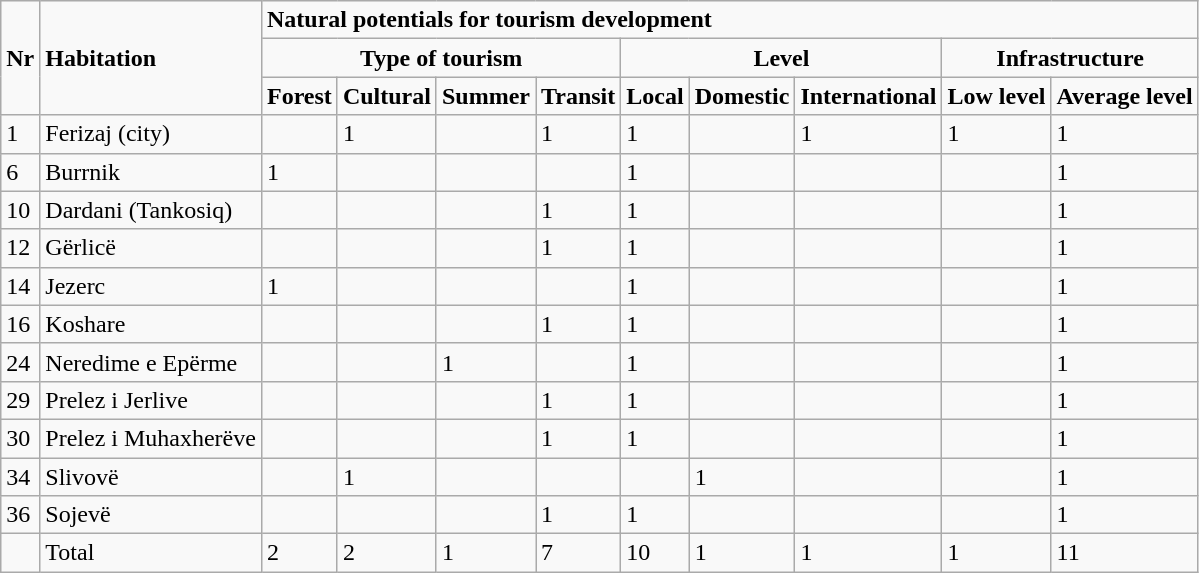<table class="wikitable">
<tr>
<td rowspan="3"><strong>Nr</strong></td>
<td rowspan="3"><strong>Habitation</strong></td>
<td colspan="9"><strong>Natural potentials for tourism development</strong></td>
</tr>
<tr>
<td colspan="4" style="text-align:center;"><strong>Type of tourism</strong></td>
<td colspan="3" style="text-align:center;"><strong>Level</strong></td>
<td colspan="2" style="text-align:center;"><strong>Infrastructure</strong></td>
</tr>
<tr>
<td><strong>Forest</strong></td>
<td><strong>Cultural</strong></td>
<td><strong>Summer</strong></td>
<td><strong>Transit</strong></td>
<td><strong>Local</strong></td>
<td><strong>Domestic</strong></td>
<td><strong>International</strong></td>
<td><strong>Low level</strong></td>
<td><strong>Average level</strong></td>
</tr>
<tr>
<td>1</td>
<td>Ferizaj (city)</td>
<td></td>
<td>1</td>
<td></td>
<td>1</td>
<td>1</td>
<td></td>
<td>1</td>
<td>1</td>
<td>1</td>
</tr>
<tr>
<td>6</td>
<td>Burrnik</td>
<td>1</td>
<td></td>
<td></td>
<td></td>
<td>1</td>
<td></td>
<td></td>
<td></td>
<td>1</td>
</tr>
<tr>
<td>10</td>
<td>Dardani (Tankosiq)</td>
<td></td>
<td></td>
<td></td>
<td>1</td>
<td>1</td>
<td></td>
<td></td>
<td></td>
<td>1</td>
</tr>
<tr>
<td>12</td>
<td>Gërlicë</td>
<td></td>
<td></td>
<td></td>
<td>1</td>
<td>1</td>
<td></td>
<td></td>
<td></td>
<td>1</td>
</tr>
<tr>
<td>14</td>
<td>Jezerc</td>
<td>1</td>
<td></td>
<td></td>
<td></td>
<td>1</td>
<td></td>
<td></td>
<td></td>
<td>1</td>
</tr>
<tr>
<td>16</td>
<td>Koshare</td>
<td></td>
<td></td>
<td></td>
<td>1</td>
<td>1</td>
<td></td>
<td></td>
<td></td>
<td>1</td>
</tr>
<tr>
<td>24</td>
<td>Neredime e Epërme</td>
<td></td>
<td></td>
<td>1</td>
<td></td>
<td>1</td>
<td></td>
<td></td>
<td></td>
<td>1</td>
</tr>
<tr>
<td>29</td>
<td>Prelez i Jerlive</td>
<td></td>
<td></td>
<td></td>
<td>1</td>
<td>1</td>
<td></td>
<td></td>
<td></td>
<td>1</td>
</tr>
<tr>
<td>30</td>
<td>Prelez i Muhaxherëve</td>
<td></td>
<td></td>
<td></td>
<td>1</td>
<td>1</td>
<td></td>
<td></td>
<td></td>
<td>1</td>
</tr>
<tr>
<td>34</td>
<td>Slivovë</td>
<td></td>
<td>1</td>
<td></td>
<td></td>
<td></td>
<td>1</td>
<td></td>
<td></td>
<td>1</td>
</tr>
<tr>
<td>36</td>
<td>Sojevë</td>
<td></td>
<td></td>
<td></td>
<td>1</td>
<td>1</td>
<td></td>
<td></td>
<td></td>
<td>1</td>
</tr>
<tr>
<td></td>
<td>Total</td>
<td>2</td>
<td>2</td>
<td>1</td>
<td>7</td>
<td>10</td>
<td>1</td>
<td>1</td>
<td>1</td>
<td>11</td>
</tr>
</table>
